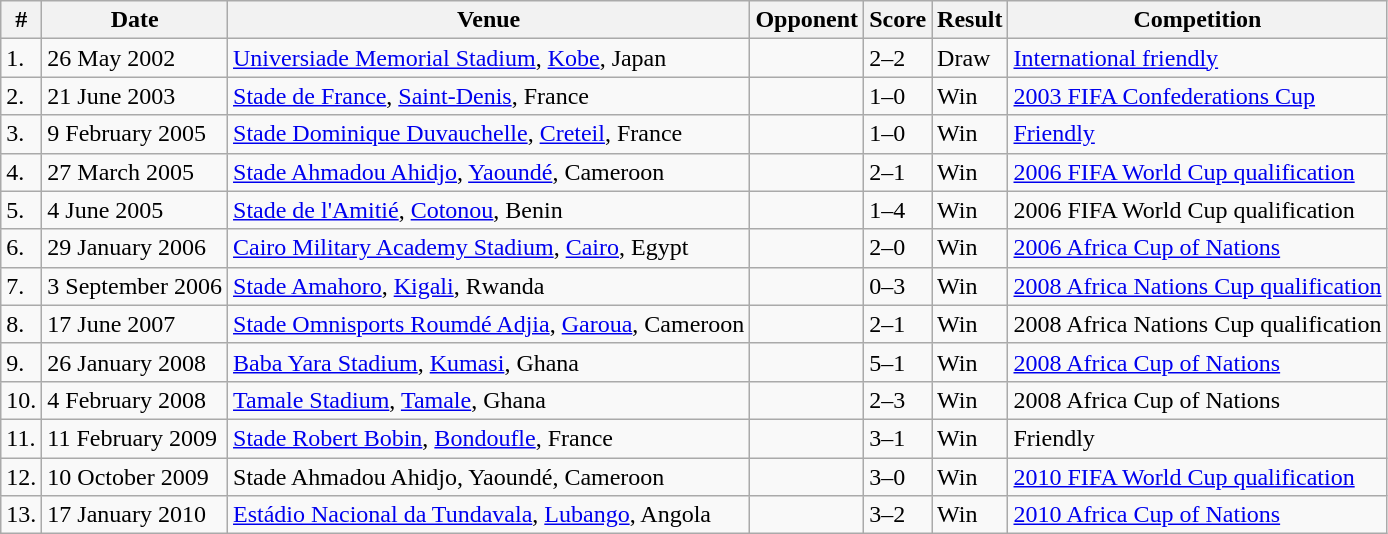<table class="wikitable sortable">
<tr>
<th>#</th>
<th>Date</th>
<th>Venue</th>
<th>Opponent</th>
<th>Score</th>
<th>Result</th>
<th>Competition</th>
</tr>
<tr>
<td>1.</td>
<td>26 May 2002</td>
<td><a href='#'>Universiade Memorial Stadium</a>, <a href='#'>Kobe</a>, Japan</td>
<td></td>
<td>2–2</td>
<td>Draw</td>
<td><a href='#'>International friendly</a></td>
</tr>
<tr>
<td>2.</td>
<td>21 June 2003</td>
<td><a href='#'>Stade de France</a>, <a href='#'>Saint-Denis</a>, France</td>
<td></td>
<td>1–0</td>
<td>Win</td>
<td><a href='#'>2003 FIFA Confederations Cup</a></td>
</tr>
<tr>
<td>3.</td>
<td>9 February 2005</td>
<td><a href='#'>Stade Dominique Duvauchelle</a>, <a href='#'>Creteil</a>, France</td>
<td></td>
<td>1–0</td>
<td>Win</td>
<td><a href='#'>Friendly</a></td>
</tr>
<tr>
<td>4.</td>
<td>27 March 2005</td>
<td><a href='#'>Stade Ahmadou Ahidjo</a>, <a href='#'>Yaoundé</a>, Cameroon</td>
<td></td>
<td>2–1</td>
<td>Win</td>
<td><a href='#'>2006 FIFA World Cup qualification</a></td>
</tr>
<tr>
<td>5.</td>
<td>4 June 2005</td>
<td><a href='#'>Stade de l'Amitié</a>, <a href='#'>Cotonou</a>, Benin</td>
<td></td>
<td>1–4</td>
<td>Win</td>
<td>2006 FIFA World Cup qualification</td>
</tr>
<tr>
<td>6.</td>
<td>29 January 2006</td>
<td><a href='#'>Cairo Military Academy Stadium</a>, <a href='#'>Cairo</a>, Egypt</td>
<td></td>
<td>2–0</td>
<td>Win</td>
<td><a href='#'>2006 Africa Cup of Nations</a></td>
</tr>
<tr>
<td>7.</td>
<td>3 September 2006</td>
<td><a href='#'>Stade Amahoro</a>, <a href='#'>Kigali</a>, Rwanda</td>
<td></td>
<td>0–3</td>
<td>Win</td>
<td><a href='#'>2008 Africa Nations Cup qualification</a></td>
</tr>
<tr>
<td>8.</td>
<td>17 June 2007</td>
<td><a href='#'>Stade Omnisports Roumdé Adjia</a>, <a href='#'>Garoua</a>, Cameroon</td>
<td></td>
<td>2–1</td>
<td>Win</td>
<td>2008 Africa Nations Cup qualification</td>
</tr>
<tr>
<td>9.</td>
<td>26 January 2008</td>
<td><a href='#'>Baba Yara Stadium</a>, <a href='#'>Kumasi</a>, Ghana</td>
<td></td>
<td>5–1</td>
<td>Win</td>
<td><a href='#'>2008 Africa Cup of Nations</a></td>
</tr>
<tr>
<td>10.</td>
<td>4 February 2008</td>
<td><a href='#'>Tamale Stadium</a>, <a href='#'>Tamale</a>, Ghana</td>
<td></td>
<td>2–3</td>
<td>Win</td>
<td>2008 Africa Cup of Nations</td>
</tr>
<tr>
<td>11.</td>
<td>11 February 2009</td>
<td><a href='#'>Stade Robert Bobin</a>, <a href='#'>Bondoufle</a>, France</td>
<td></td>
<td>3–1</td>
<td>Win</td>
<td>Friendly</td>
</tr>
<tr>
<td>12.</td>
<td>10 October 2009</td>
<td>Stade Ahmadou Ahidjo, Yaoundé, Cameroon</td>
<td></td>
<td>3–0</td>
<td>Win</td>
<td><a href='#'>2010 FIFA World Cup qualification</a></td>
</tr>
<tr>
<td>13.</td>
<td>17 January 2010</td>
<td><a href='#'>Estádio Nacional da Tundavala</a>, <a href='#'>Lubango</a>, Angola</td>
<td></td>
<td>3–2</td>
<td>Win</td>
<td><a href='#'>2010 Africa Cup of Nations</a></td>
</tr>
</table>
